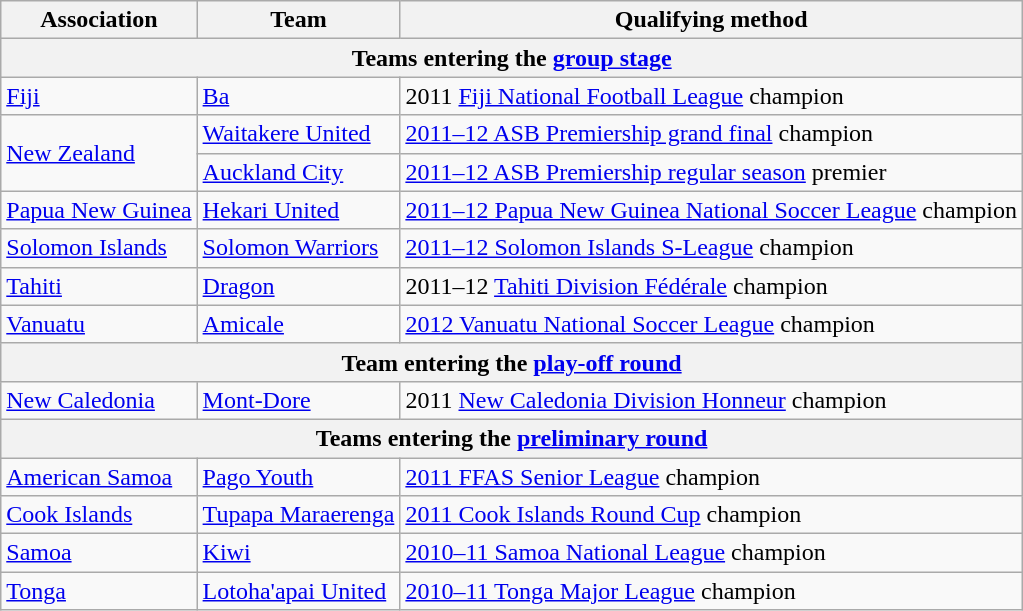<table class="wikitable">
<tr>
<th>Association</th>
<th>Team</th>
<th>Qualifying method</th>
</tr>
<tr>
<th colspan=3>Teams entering the <a href='#'>group stage</a></th>
</tr>
<tr>
<td> <a href='#'>Fiji</a></td>
<td><a href='#'>Ba</a></td>
<td>2011 <a href='#'>Fiji National Football League</a> champion</td>
</tr>
<tr>
<td rowspan=2> <a href='#'>New Zealand</a></td>
<td><a href='#'>Waitakere United</a></td>
<td><a href='#'>2011–12 ASB Premiership grand final</a> champion</td>
</tr>
<tr>
<td><a href='#'>Auckland City</a></td>
<td><a href='#'>2011–12 ASB Premiership regular season</a> premier</td>
</tr>
<tr>
<td> <a href='#'>Papua New Guinea</a></td>
<td><a href='#'>Hekari United</a></td>
<td><a href='#'>2011–12 Papua New Guinea National Soccer League</a> champion</td>
</tr>
<tr>
<td> <a href='#'>Solomon Islands</a></td>
<td><a href='#'>Solomon Warriors</a></td>
<td><a href='#'>2011–12 Solomon Islands S-League</a> champion</td>
</tr>
<tr>
<td> <a href='#'>Tahiti</a></td>
<td><a href='#'>Dragon</a></td>
<td>2011–12 <a href='#'>Tahiti Division Fédérale</a> champion</td>
</tr>
<tr>
<td> <a href='#'>Vanuatu</a></td>
<td><a href='#'>Amicale</a></td>
<td><a href='#'>2012 Vanuatu National Soccer League</a> champion</td>
</tr>
<tr>
<th colspan=3>Team entering the <a href='#'>play-off round</a></th>
</tr>
<tr>
<td> <a href='#'>New Caledonia</a></td>
<td><a href='#'>Mont-Dore</a></td>
<td>2011 <a href='#'>New Caledonia Division Honneur</a> champion</td>
</tr>
<tr>
<th colspan=3>Teams entering the <a href='#'>preliminary round</a></th>
</tr>
<tr>
<td> <a href='#'>American Samoa</a></td>
<td><a href='#'>Pago Youth</a></td>
<td><a href='#'>2011 FFAS Senior League</a> champion</td>
</tr>
<tr>
<td> <a href='#'>Cook Islands</a></td>
<td><a href='#'>Tupapa Maraerenga</a></td>
<td><a href='#'>2011 Cook Islands Round Cup</a> champion</td>
</tr>
<tr>
<td> <a href='#'>Samoa</a></td>
<td><a href='#'>Kiwi</a></td>
<td><a href='#'>2010–11 Samoa National League</a> champion</td>
</tr>
<tr>
<td> <a href='#'>Tonga</a></td>
<td><a href='#'>Lotoha'apai United</a></td>
<td><a href='#'>2010–11 Tonga Major League</a> champion</td>
</tr>
</table>
